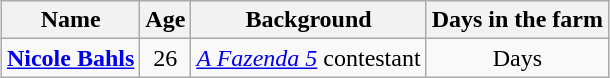<table class= "wikitable sortable" style="text-align: center; margin:auto; align: center">
<tr>
<th>Name</th>
<th>Age</th>
<th>Background</th>
<th>Days in the farm</th>
</tr>
<tr>
<td nowrap><strong><a href='#'>Nicole Bahls</a></strong></td>
<td>26</td>
<td><em><a href='#'>A Fazenda 5</a></em> contestant</td>
<td>Days </td>
</tr>
</table>
